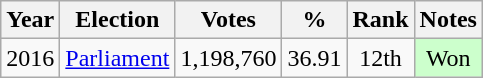<table class="wikitable" style="text-align:center;">
<tr>
<th>Year</th>
<th>Election</th>
<th>Votes</th>
<th>%</th>
<th>Rank</th>
<th>Notes</th>
</tr>
<tr>
<td>2016</td>
<td><a href='#'>Parliament</a></td>
<td>1,198,760</td>
<td>36.91</td>
<td>12th</td>
<td style="background-color:#CCFFCC">Won</td>
</tr>
</table>
